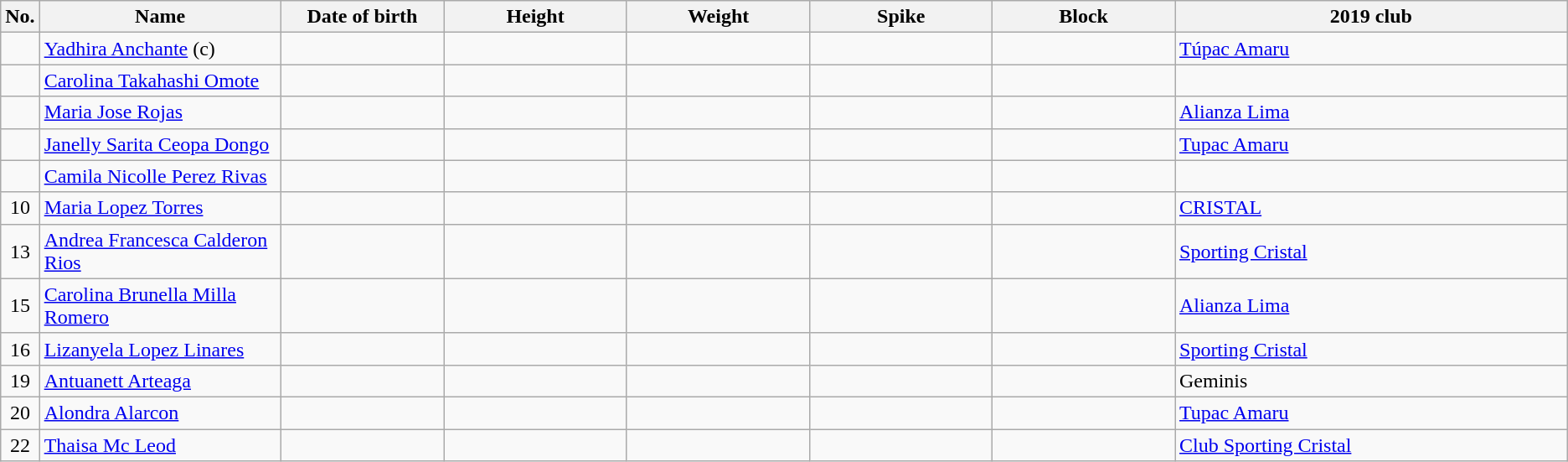<table class="wikitable sortable" style="font-size:100%; text-align:center;">
<tr>
<th>No.</th>
<th style="width:12em">Name</th>
<th style="width:8em">Date of birth</th>
<th style="width:9em">Height</th>
<th style="width:9em">Weight</th>
<th style="width:9em">Spike</th>
<th style="width:9em">Block</th>
<th style="width:20em">2019 club</th>
</tr>
<tr>
<td></td>
<td align=left><a href='#'>Yadhira Anchante</a> (c)</td>
<td align=right></td>
<td></td>
<td></td>
<td></td>
<td></td>
<td align=left> <a href='#'>Túpac Amaru</a></td>
</tr>
<tr>
<td></td>
<td align=left><a href='#'>Carolina Takahashi Omote</a></td>
<td align=right></td>
<td></td>
<td></td>
<td></td>
<td></td>
<td align=left></td>
</tr>
<tr>
<td></td>
<td align=left><a href='#'>Maria Jose Rojas</a></td>
<td align=right></td>
<td></td>
<td></td>
<td></td>
<td></td>
<td align=left> <a href='#'>Alianza Lima</a></td>
</tr>
<tr>
<td></td>
<td align=left><a href='#'>Janelly Sarita Ceopa Dongo</a></td>
<td align=right></td>
<td></td>
<td></td>
<td></td>
<td></td>
<td align=left> <a href='#'>Tupac Amaru</a></td>
</tr>
<tr>
<td></td>
<td align=left><a href='#'>Camila Nicolle Perez Rivas</a></td>
<td align=right></td>
<td></td>
<td></td>
<td></td>
<td></td>
<td align=left></td>
</tr>
<tr>
<td>10</td>
<td align=left><a href='#'>Maria Lopez Torres</a></td>
<td align=right></td>
<td></td>
<td></td>
<td></td>
<td></td>
<td align=left> <a href='#'>CRISTAL</a></td>
</tr>
<tr>
<td>13</td>
<td align=left><a href='#'>Andrea Francesca Calderon Rios</a></td>
<td align=right></td>
<td></td>
<td></td>
<td></td>
<td></td>
<td align=left> <a href='#'>Sporting Cristal</a></td>
</tr>
<tr>
<td>15</td>
<td align=left><a href='#'>Carolina Brunella Milla Romero</a></td>
<td align=right></td>
<td></td>
<td></td>
<td></td>
<td></td>
<td align=left> <a href='#'>Alianza Lima</a></td>
</tr>
<tr>
<td>16</td>
<td align=left><a href='#'>Lizanyela Lopez Linares</a></td>
<td align=right></td>
<td></td>
<td></td>
<td></td>
<td></td>
<td align=left> <a href='#'>Sporting Cristal</a></td>
</tr>
<tr>
<td>19</td>
<td align=left><a href='#'>Antuanett Arteaga</a></td>
<td align=right></td>
<td></td>
<td></td>
<td></td>
<td></td>
<td align=left> Geminis</td>
</tr>
<tr>
<td>20</td>
<td align=left><a href='#'>Alondra Alarcon</a></td>
<td align=right></td>
<td></td>
<td></td>
<td></td>
<td></td>
<td align=left> <a href='#'>Tupac Amaru</a></td>
</tr>
<tr>
<td>22</td>
<td align=left><a href='#'>Thaisa Mc Leod</a></td>
<td align=right></td>
<td></td>
<td></td>
<td></td>
<td></td>
<td align=left> <a href='#'>Club Sporting Cristal</a></td>
</tr>
</table>
